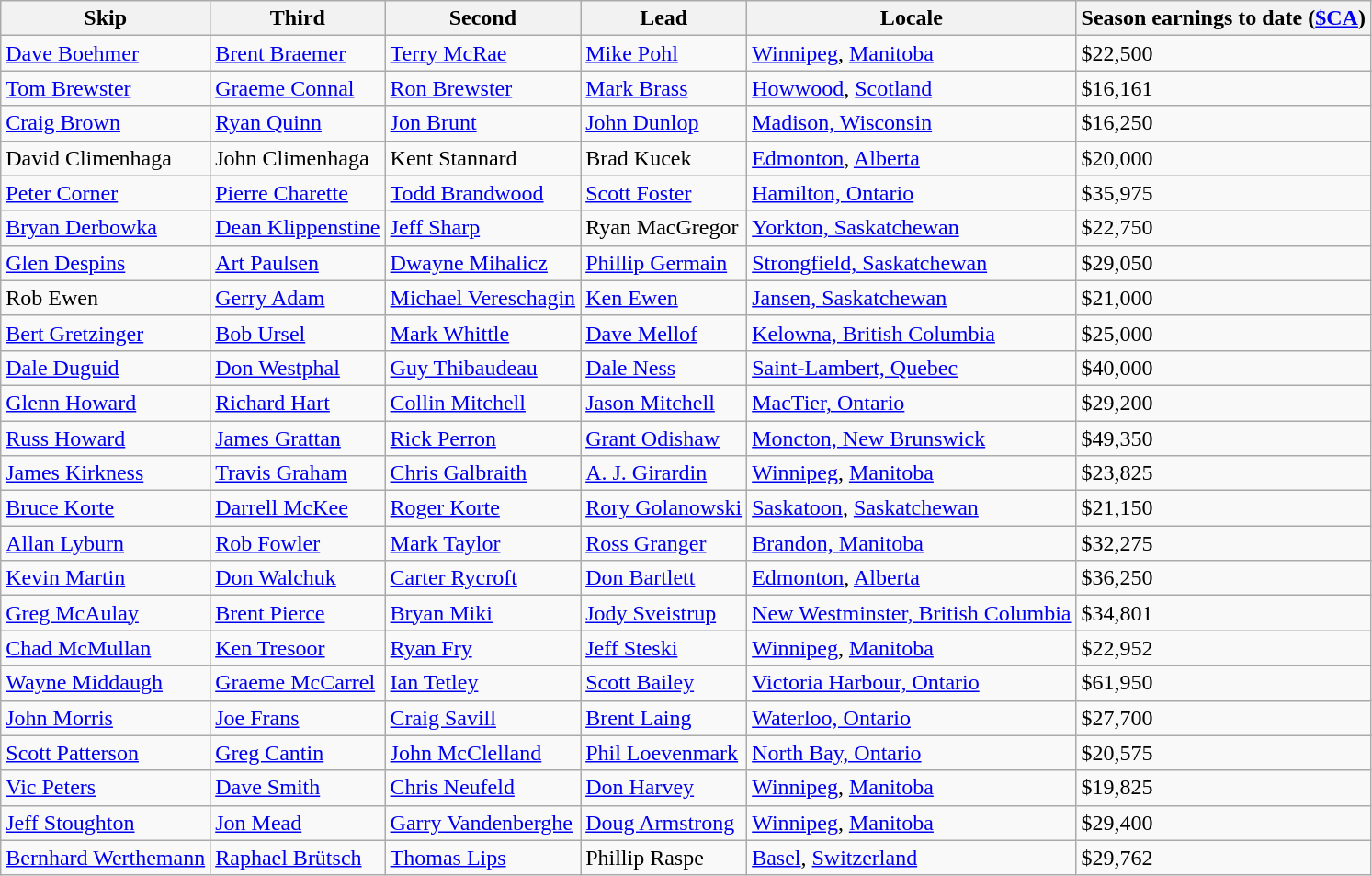<table class="wikitable">
<tr>
<th>Skip</th>
<th>Third</th>
<th>Second</th>
<th>Lead</th>
<th>Locale</th>
<th>Season earnings to date (<a href='#'>$CA</a>)</th>
</tr>
<tr>
<td><a href='#'>Dave Boehmer</a></td>
<td><a href='#'>Brent Braemer</a></td>
<td><a href='#'>Terry McRae</a></td>
<td><a href='#'>Mike Pohl</a></td>
<td> <a href='#'>Winnipeg</a>, <a href='#'>Manitoba</a></td>
<td>$22,500</td>
</tr>
<tr>
<td><a href='#'>Tom Brewster</a></td>
<td><a href='#'>Graeme Connal</a></td>
<td><a href='#'>Ron Brewster</a></td>
<td><a href='#'>Mark Brass</a></td>
<td> <a href='#'>Howwood</a>, <a href='#'>Scotland</a></td>
<td>$16,161</td>
</tr>
<tr>
<td><a href='#'>Craig Brown</a></td>
<td><a href='#'>Ryan Quinn</a></td>
<td><a href='#'>Jon Brunt</a></td>
<td><a href='#'>John Dunlop</a></td>
<td> <a href='#'>Madison, Wisconsin</a></td>
<td>$16,250</td>
</tr>
<tr>
<td>David Climenhaga</td>
<td>John Climenhaga</td>
<td>Kent Stannard</td>
<td>Brad Kucek</td>
<td> <a href='#'>Edmonton</a>, <a href='#'>Alberta</a></td>
<td>$20,000</td>
</tr>
<tr>
<td><a href='#'>Peter Corner</a></td>
<td><a href='#'>Pierre Charette</a></td>
<td><a href='#'>Todd Brandwood</a></td>
<td><a href='#'>Scott Foster</a></td>
<td> <a href='#'>Hamilton, Ontario</a></td>
<td>$35,975</td>
</tr>
<tr>
<td><a href='#'>Bryan Derbowka</a></td>
<td><a href='#'>Dean Klippenstine</a></td>
<td><a href='#'>Jeff Sharp</a></td>
<td>Ryan MacGregor</td>
<td> <a href='#'>Yorkton, Saskatchewan</a></td>
<td>$22,750</td>
</tr>
<tr>
<td><a href='#'>Glen Despins</a></td>
<td><a href='#'>Art Paulsen</a></td>
<td><a href='#'>Dwayne Mihalicz</a></td>
<td><a href='#'>Phillip Germain</a></td>
<td> <a href='#'>Strongfield, Saskatchewan</a></td>
<td>$29,050</td>
</tr>
<tr>
<td>Rob Ewen</td>
<td><a href='#'>Gerry Adam</a></td>
<td><a href='#'>Michael Vereschagin</a></td>
<td><a href='#'>Ken Ewen</a></td>
<td> <a href='#'>Jansen, Saskatchewan</a></td>
<td>$21,000</td>
</tr>
<tr>
<td><a href='#'>Bert Gretzinger</a></td>
<td><a href='#'>Bob Ursel</a></td>
<td><a href='#'>Mark Whittle</a></td>
<td><a href='#'>Dave Mellof</a></td>
<td> <a href='#'>Kelowna, British Columbia</a></td>
<td>$25,000</td>
</tr>
<tr>
<td><a href='#'>Dale Duguid</a></td>
<td><a href='#'>Don Westphal</a></td>
<td><a href='#'>Guy Thibaudeau</a></td>
<td><a href='#'>Dale Ness</a></td>
<td> <a href='#'>Saint-Lambert, Quebec</a></td>
<td>$40,000</td>
</tr>
<tr>
<td><a href='#'>Glenn Howard</a></td>
<td><a href='#'>Richard Hart</a></td>
<td><a href='#'>Collin Mitchell</a></td>
<td><a href='#'>Jason Mitchell</a></td>
<td> <a href='#'>MacTier, Ontario</a></td>
<td>$29,200</td>
</tr>
<tr>
<td><a href='#'>Russ Howard</a></td>
<td><a href='#'>James Grattan</a></td>
<td><a href='#'>Rick Perron</a></td>
<td><a href='#'>Grant Odishaw</a></td>
<td> <a href='#'>Moncton, New Brunswick</a></td>
<td>$49,350</td>
</tr>
<tr>
<td><a href='#'>James Kirkness</a></td>
<td><a href='#'>Travis Graham</a></td>
<td><a href='#'>Chris Galbraith</a></td>
<td><a href='#'>A. J. Girardin</a></td>
<td> <a href='#'>Winnipeg</a>, <a href='#'>Manitoba</a></td>
<td>$23,825</td>
</tr>
<tr>
<td><a href='#'>Bruce Korte</a></td>
<td><a href='#'>Darrell McKee</a></td>
<td><a href='#'>Roger Korte</a></td>
<td><a href='#'>Rory Golanowski</a></td>
<td> <a href='#'>Saskatoon</a>, <a href='#'>Saskatchewan</a></td>
<td>$21,150</td>
</tr>
<tr>
<td><a href='#'>Allan Lyburn</a></td>
<td><a href='#'>Rob Fowler</a></td>
<td><a href='#'>Mark Taylor</a></td>
<td><a href='#'>Ross Granger</a></td>
<td> <a href='#'>Brandon, Manitoba</a></td>
<td>$32,275</td>
</tr>
<tr>
<td><a href='#'>Kevin Martin</a></td>
<td><a href='#'>Don Walchuk</a></td>
<td><a href='#'>Carter Rycroft</a></td>
<td><a href='#'>Don Bartlett</a></td>
<td> <a href='#'>Edmonton</a>, <a href='#'>Alberta</a></td>
<td>$36,250</td>
</tr>
<tr>
<td><a href='#'>Greg McAulay</a></td>
<td><a href='#'>Brent Pierce</a></td>
<td><a href='#'>Bryan Miki</a></td>
<td><a href='#'>Jody Sveistrup</a></td>
<td> <a href='#'>New Westminster, British Columbia</a></td>
<td>$34,801</td>
</tr>
<tr>
<td><a href='#'>Chad McMullan</a></td>
<td><a href='#'>Ken Tresoor</a></td>
<td><a href='#'>Ryan Fry</a></td>
<td><a href='#'>Jeff Steski</a></td>
<td> <a href='#'>Winnipeg</a>, <a href='#'>Manitoba</a></td>
<td>$22,952</td>
</tr>
<tr>
<td><a href='#'>Wayne Middaugh</a></td>
<td><a href='#'>Graeme McCarrel</a></td>
<td><a href='#'>Ian Tetley</a></td>
<td><a href='#'>Scott Bailey</a></td>
<td> <a href='#'>Victoria Harbour, Ontario</a></td>
<td>$61,950</td>
</tr>
<tr>
<td><a href='#'>John Morris</a></td>
<td><a href='#'>Joe Frans</a></td>
<td><a href='#'>Craig Savill</a></td>
<td><a href='#'>Brent Laing</a></td>
<td> <a href='#'>Waterloo, Ontario</a></td>
<td>$27,700</td>
</tr>
<tr>
<td><a href='#'>Scott Patterson</a></td>
<td><a href='#'>Greg Cantin</a></td>
<td><a href='#'>John McClelland</a></td>
<td><a href='#'>Phil Loevenmark</a></td>
<td> <a href='#'>North Bay, Ontario</a></td>
<td>$20,575</td>
</tr>
<tr>
<td><a href='#'>Vic Peters</a></td>
<td><a href='#'>Dave Smith</a></td>
<td><a href='#'>Chris Neufeld</a></td>
<td><a href='#'>Don Harvey</a></td>
<td> <a href='#'>Winnipeg</a>, <a href='#'>Manitoba</a></td>
<td>$19,825</td>
</tr>
<tr>
<td><a href='#'>Jeff Stoughton</a></td>
<td><a href='#'>Jon Mead</a></td>
<td><a href='#'>Garry Vandenberghe</a></td>
<td><a href='#'>Doug Armstrong</a></td>
<td> <a href='#'>Winnipeg</a>, <a href='#'>Manitoba</a></td>
<td>$29,400</td>
</tr>
<tr>
<td><a href='#'>Bernhard Werthemann</a></td>
<td><a href='#'>Raphael Brütsch</a></td>
<td><a href='#'>Thomas Lips</a></td>
<td>Phillip Raspe</td>
<td> <a href='#'>Basel</a>, <a href='#'>Switzerland</a></td>
<td>$29,762</td>
</tr>
</table>
